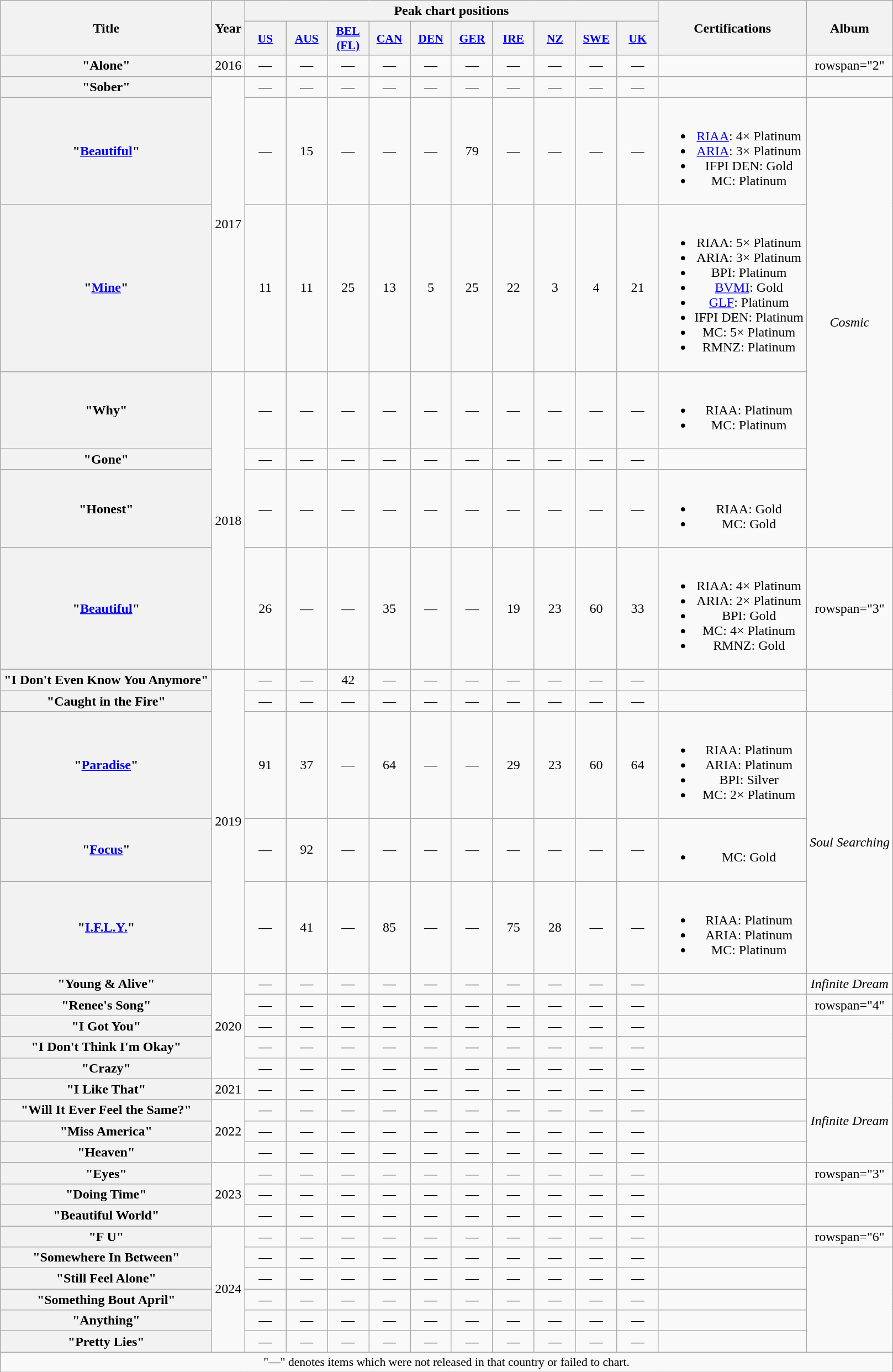<table class="wikitable plainrowheaders" style="text-align:center;">
<tr>
<th scope="col" rowspan="2" style="width:15.5em;">Title</th>
<th scope="col" rowspan="2" style="width:1em;">Year</th>
<th scope="col" colspan="10">Peak chart positions</th>
<th scope="col" rowspan="2">Certifications</th>
<th scope="col" rowspan="2">Album</th>
</tr>
<tr>
<th scope="col" style="width:3em;font-size:90%;"><a href='#'>US</a><br></th>
<th scope="col" style="width:3em;font-size:90%;"><a href='#'>AUS</a><br></th>
<th scope="col" style="width:3em;font-size:90%;"><a href='#'>BEL<br>(FL)</a><br></th>
<th scope="col" style="width:3em;font-size:90%;"><a href='#'>CAN</a><br></th>
<th scope="col" style="width:3em;font-size:90%;"><a href='#'>DEN</a><br></th>
<th scope="col" style="width:3em;font-size:90%;"><a href='#'>GER</a><br></th>
<th scope="col" style="width:3em;font-size:90%;"><a href='#'>IRE</a><br></th>
<th scope="col" style="width:3em;font-size:90%;"><a href='#'>NZ</a><br></th>
<th scope="col" style="width:3em;font-size:90%;"><a href='#'>SWE</a><br></th>
<th scope="col" style="width:3em;font-size:90%;"><a href='#'>UK</a><br></th>
</tr>
<tr>
<th scope="row">"Alone"</th>
<td>2016</td>
<td>—</td>
<td>—</td>
<td>—</td>
<td>—</td>
<td>—</td>
<td>—</td>
<td>—</td>
<td>—</td>
<td>—</td>
<td>—</td>
<td></td>
<td>rowspan="2" </td>
</tr>
<tr>
<th scope="row">"Sober"</th>
<td rowspan="3">2017</td>
<td>—</td>
<td>—</td>
<td>—</td>
<td>—</td>
<td>—</td>
<td>—</td>
<td>—</td>
<td>—</td>
<td>—</td>
<td>—</td>
<td></td>
</tr>
<tr>
<th scope="row">"<a href='#'>Beautiful</a>"</th>
<td>—</td>
<td>15</td>
<td>—</td>
<td>—</td>
<td>—</td>
<td>79</td>
<td>—</td>
<td>—</td>
<td>—</td>
<td>—</td>
<td><br><ul><li><a href='#'>RIAA</a>:  4× Platinum</li><li><a href='#'>ARIA</a>: 3× Platinum</li><li>IFPI DEN: Gold</li><li>MC: Platinum</li></ul></td>
<td rowspan="5"><em>Cosmic</em></td>
</tr>
<tr>
<th scope="row">"<a href='#'>Mine</a>"</th>
<td>11</td>
<td>11</td>
<td>25</td>
<td>13</td>
<td>5</td>
<td>25</td>
<td>22</td>
<td>3</td>
<td>4</td>
<td>21</td>
<td><br><ul><li>RIAA: 5× Platinum</li><li>ARIA: 3× Platinum</li><li>BPI: Platinum</li><li><a href='#'>BVMI</a>: Gold</li><li><a href='#'>GLF</a>: Platinum</li><li>IFPI DEN: Platinum</li><li>MC: 5× Platinum</li><li>RMNZ: Platinum</li></ul></td>
</tr>
<tr>
<th scope="row">"Why"</th>
<td rowspan="4">2018</td>
<td>—</td>
<td>—</td>
<td>—</td>
<td>—</td>
<td>—</td>
<td>—</td>
<td>—</td>
<td>—</td>
<td>—</td>
<td>—</td>
<td><br><ul><li>RIAA: Platinum</li><li>MC: Platinum</li></ul></td>
</tr>
<tr>
<th scope="row">"Gone"</th>
<td>—</td>
<td>—</td>
<td>—</td>
<td>—</td>
<td>—</td>
<td>—</td>
<td>—</td>
<td>—</td>
<td>—</td>
<td>—</td>
<td></td>
</tr>
<tr>
<th scope="row">"Honest"</th>
<td>—</td>
<td>—</td>
<td>—</td>
<td>—</td>
<td>—</td>
<td>—</td>
<td>—</td>
<td>—</td>
<td>—</td>
<td>—</td>
<td><br><ul><li>RIAA: Gold</li><li>MC: Gold</li></ul></td>
</tr>
<tr>
<th scope="row">"<a href='#'>Beautiful</a>"<br></th>
<td>26</td>
<td>—</td>
<td>—</td>
<td>35</td>
<td>—</td>
<td>—</td>
<td>19</td>
<td>23</td>
<td>60</td>
<td>33</td>
<td><br><ul><li>RIAA:  4× Platinum</li><li>ARIA: 2× Platinum</li><li>BPI: Gold</li><li>MC: 4× Platinum</li><li>RMNZ: Gold</li></ul></td>
<td>rowspan="3" </td>
</tr>
<tr>
<th scope="row">"I Don't Even Know You Anymore"<br></th>
<td rowspan="5">2019</td>
<td>—</td>
<td>—</td>
<td>42</td>
<td>—</td>
<td>—</td>
<td>—</td>
<td>—</td>
<td>—</td>
<td>—</td>
<td>—</td>
<td></td>
</tr>
<tr>
<th scope="row">"Caught in the Fire"</th>
<td>—</td>
<td>—</td>
<td>—</td>
<td>—</td>
<td>—</td>
<td>—</td>
<td>—</td>
<td>—</td>
<td>—</td>
<td>—</td>
<td></td>
</tr>
<tr>
<th scope="row">"<a href='#'>Paradise</a>"</th>
<td>91</td>
<td>37</td>
<td>—</td>
<td>64</td>
<td>—</td>
<td>—</td>
<td>29</td>
<td>23</td>
<td>60</td>
<td>64</td>
<td><br><ul><li>RIAA: Platinum</li><li>ARIA: Platinum</li><li>BPI: Silver</li><li>MC: 2× Platinum</li></ul></td>
<td rowspan="3"><em>Soul Searching</em></td>
</tr>
<tr>
<th scope="row">"<a href='#'>Focus</a>"<br></th>
<td>—</td>
<td>92</td>
<td>—</td>
<td>—</td>
<td>—</td>
<td>—</td>
<td>—</td>
<td>—</td>
<td>—</td>
<td>—</td>
<td><br><ul><li>MC: Gold</li></ul></td>
</tr>
<tr>
<th scope="row">"<a href='#'>I.F.L.Y.</a>"</th>
<td>—</td>
<td>41<br></td>
<td>—</td>
<td>85</td>
<td>—</td>
<td>—</td>
<td>75<br></td>
<td>28<br></td>
<td>—</td>
<td>—</td>
<td><br><ul><li>RIAA: Platinum</li><li>ARIA: Platinum</li><li>MC: Platinum</li></ul></td>
</tr>
<tr>
<th scope="row">"Young & Alive"</th>
<td rowspan="5">2020</td>
<td>—</td>
<td>—</td>
<td>—</td>
<td>—</td>
<td>—</td>
<td>—</td>
<td>—</td>
<td>—</td>
<td>—</td>
<td>—</td>
<td></td>
<td><em>Infinite Dream</em></td>
</tr>
<tr>
<th scope="row">"Renee's Song"</th>
<td>—</td>
<td>—</td>
<td>—</td>
<td>—</td>
<td>—</td>
<td>—</td>
<td>—</td>
<td>—</td>
<td>—</td>
<td>—</td>
<td></td>
<td>rowspan="4" </td>
</tr>
<tr>
<th scope="row">"I Got You"</th>
<td>—</td>
<td>—</td>
<td>—</td>
<td>—</td>
<td>—</td>
<td>—</td>
<td>—</td>
<td>—</td>
<td>—</td>
<td>—</td>
<td></td>
</tr>
<tr>
<th scope="row">"I Don't Think I'm Okay"</th>
<td>—</td>
<td>—</td>
<td>—</td>
<td>—</td>
<td>—</td>
<td>—</td>
<td>—</td>
<td>—</td>
<td>—</td>
<td>—</td>
<td></td>
</tr>
<tr>
<th scope="row">"Crazy"</th>
<td>—</td>
<td>—</td>
<td>—</td>
<td>—</td>
<td>—</td>
<td>—</td>
<td>—</td>
<td>—</td>
<td>—</td>
<td>—</td>
<td></td>
</tr>
<tr>
<th scope="row">"I Like That"</th>
<td>2021</td>
<td>—</td>
<td>—</td>
<td>—</td>
<td>—</td>
<td>—</td>
<td>—</td>
<td>—</td>
<td>—</td>
<td>—</td>
<td>—</td>
<td></td>
<td rowspan="4"><em>Infinite Dream</em></td>
</tr>
<tr>
<th scope="row">"Will It Ever Feel the Same?"</th>
<td rowspan="3">2022</td>
<td>—</td>
<td>—</td>
<td>—</td>
<td>—</td>
<td>—</td>
<td>—</td>
<td>—</td>
<td>—</td>
<td>—</td>
<td>—</td>
<td></td>
</tr>
<tr>
<th scope="row">"Miss America"</th>
<td>—</td>
<td>—</td>
<td>—</td>
<td>—</td>
<td>—</td>
<td>—</td>
<td>—</td>
<td>—</td>
<td>—</td>
<td>—</td>
<td></td>
</tr>
<tr>
<th scope="row">"Heaven"</th>
<td>—</td>
<td>—</td>
<td>—</td>
<td>—</td>
<td>—</td>
<td>—</td>
<td>—</td>
<td>—</td>
<td>—</td>
<td>—</td>
<td></td>
</tr>
<tr>
<th scope="row">"Eyes"</th>
<td rowspan="3">2023</td>
<td>—</td>
<td>—</td>
<td>—</td>
<td>—</td>
<td>—</td>
<td>—</td>
<td>—</td>
<td>—</td>
<td>—</td>
<td>—</td>
<td></td>
<td>rowspan="3" </td>
</tr>
<tr>
<th scope="row">"Doing Time"</th>
<td>—</td>
<td>—</td>
<td>—</td>
<td>—</td>
<td>—</td>
<td>—</td>
<td>—</td>
<td>—</td>
<td>—</td>
<td>—</td>
<td></td>
</tr>
<tr>
<th scope="row">"Beautiful World"</th>
<td>—</td>
<td>—</td>
<td>—</td>
<td>—</td>
<td>—</td>
<td>—</td>
<td>—</td>
<td>—</td>
<td>—</td>
<td>—</td>
<td></td>
</tr>
<tr>
<th scope="row">"F U"</th>
<td rowspan="6">2024</td>
<td>—</td>
<td>—</td>
<td>—</td>
<td>—</td>
<td>—</td>
<td>—</td>
<td>—</td>
<td>—</td>
<td>—</td>
<td>—</td>
<td></td>
<td>rowspan="6" </td>
</tr>
<tr>
<th scope="row">"Somewhere In Between"</th>
<td>—</td>
<td>—</td>
<td>—</td>
<td>—</td>
<td>—</td>
<td>—</td>
<td>—</td>
<td>—</td>
<td>—</td>
<td>—</td>
<td></td>
</tr>
<tr>
<th scope="row">"Still Feel Alone"</th>
<td>—</td>
<td>—</td>
<td>—</td>
<td>—</td>
<td>—</td>
<td>—</td>
<td>—</td>
<td>—</td>
<td>—</td>
<td>—</td>
<td></td>
</tr>
<tr>
<th scope="row">"Something Bout April"</th>
<td>—</td>
<td>—</td>
<td>—</td>
<td>—</td>
<td>—</td>
<td>—</td>
<td>—</td>
<td>—</td>
<td>—</td>
<td>—</td>
<td></td>
</tr>
<tr>
<th scope="row">"Anything"</th>
<td>—</td>
<td>—</td>
<td>—</td>
<td>—</td>
<td>—</td>
<td>—</td>
<td>—</td>
<td>—</td>
<td>—</td>
<td>—</td>
<td></td>
</tr>
<tr>
<th scope="row">"Pretty Lies"</th>
<td>—</td>
<td>—</td>
<td>—</td>
<td>—</td>
<td>—</td>
<td>—</td>
<td>—</td>
<td>—</td>
<td>—</td>
<td>—</td>
<td></td>
</tr>
<tr>
<td colspan="14" style="font-size:90%;">"—" denotes items which were not released in that country or failed to chart.</td>
</tr>
</table>
